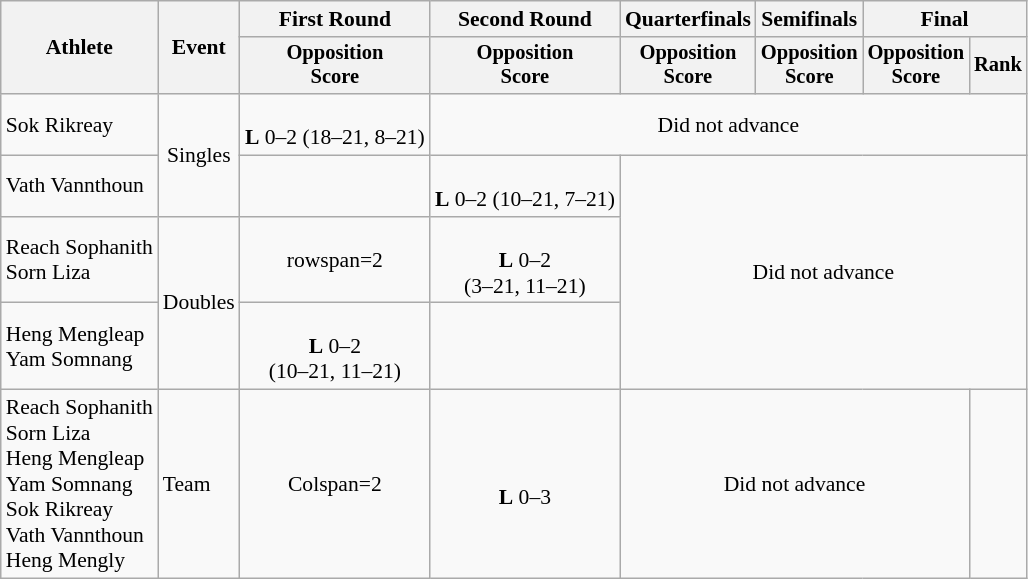<table class="wikitable" style="font-size:90%">
<tr>
<th rowspan=2>Athlete</th>
<th rowspan=2>Event</th>
<th>First Round</th>
<th>Second Round</th>
<th>Quarterfinals</th>
<th>Semifinals</th>
<th colspan=2>Final</th>
</tr>
<tr style="font-size:95%">
<th>Opposition<br>Score</th>
<th>Opposition<br>Score</th>
<th>Opposition<br>Score</th>
<th>Opposition<br>Score</th>
<th>Opposition<br>Score</th>
<th>Rank</th>
</tr>
<tr align=center>
<td align=left>Sok Rikreay</td>
<td rowspan=2>Singles</td>
<td><br><strong>L</strong> 0–2 (18–21, 8–21)</td>
<td colspan=5>Did not advance</td>
</tr>
<tr align=center>
<td align=left>Vath Vannthoun</td>
<td></td>
<td><br><strong>L</strong> 0–2 (10–21, 7–21)</td>
<td rowspan=3 colspan=4>Did not advance</td>
</tr>
<tr align=center>
<td align=left>Reach Sophanith<br>Sorn Liza</td>
<td rowspan=2>Doubles</td>
<td>rowspan=2 </td>
<td><br><strong>L</strong> 0–2 <br>(3–21, 11–21)</td>
</tr>
<tr align=center>
<td align=left>Heng Mengleap<br>Yam Somnang</td>
<td><br><strong>L</strong> 0–2 <br>(10–21, 11–21)</td>
</tr>
<tr align=center>
<td align=left>Reach Sophanith<br>Sorn Liza<br>Heng Mengleap<br>Yam Somnang<br>Sok Rikreay<br>Vath Vannthoun<br>Heng Mengly</td>
<td align=left>Team</td>
<td>Colspan=2 </td>
<td><br><strong>L</strong> 0–3</td>
<td colspan=3>Did not advance</td>
</tr>
</table>
